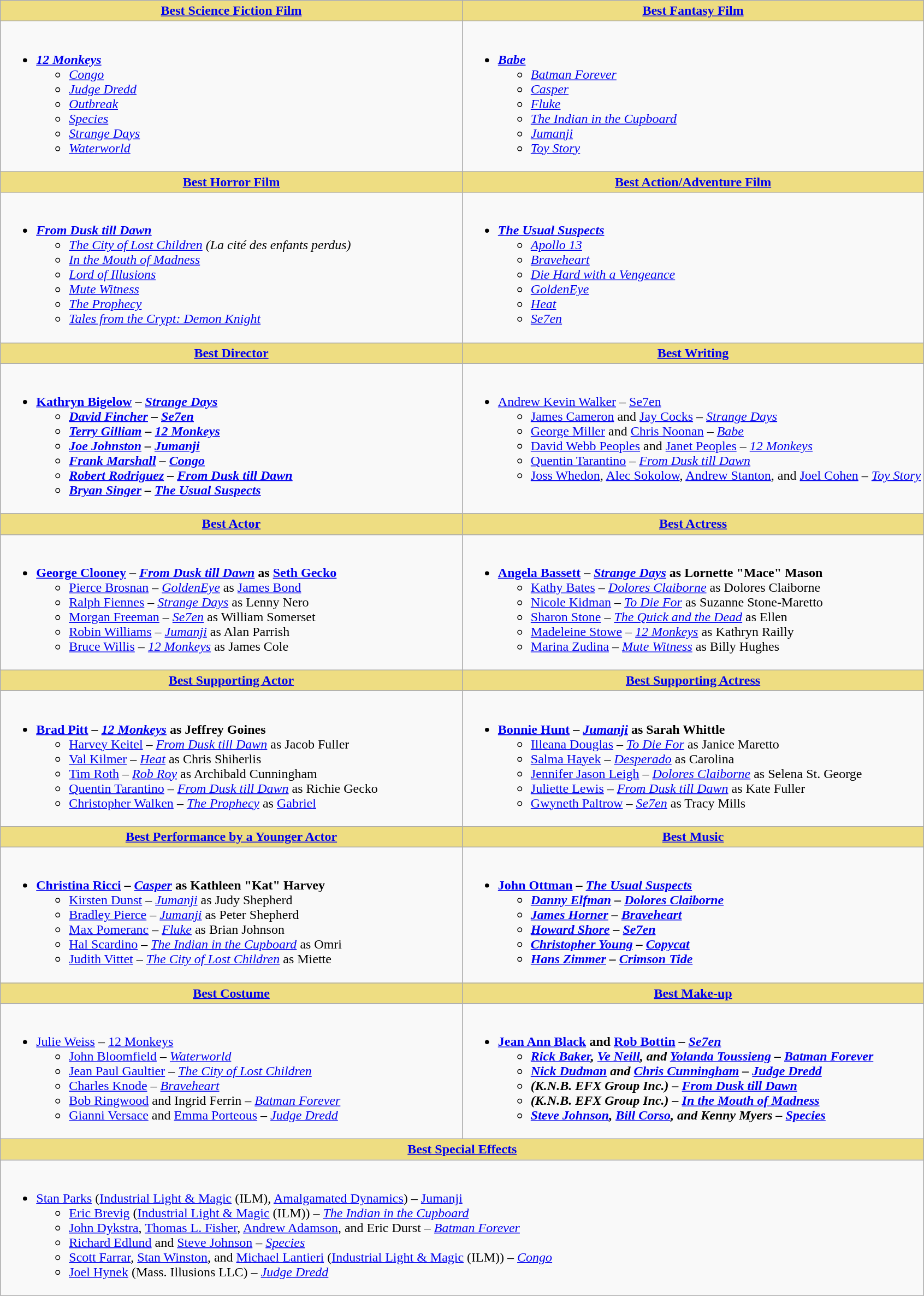<table class=wikitable>
<tr>
<th style="background:#EEDD82; width:50%"><a href='#'>Best Science Fiction Film</a></th>
<th style="background:#EEDD82; width:50%"><a href='#'>Best Fantasy Film</a></th>
</tr>
<tr>
<td valign="top"><br><ul><li><strong><em><a href='#'>12 Monkeys</a></em></strong><ul><li><em><a href='#'>Congo</a></em></li><li><em><a href='#'>Judge Dredd</a></em></li><li><em><a href='#'>Outbreak</a></em></li><li><em><a href='#'>Species</a></em></li><li><em><a href='#'>Strange Days</a></em></li><li><em><a href='#'>Waterworld</a></em></li></ul></li></ul></td>
<td valign="top"><br><ul><li><strong><em><a href='#'>Babe</a></em></strong><ul><li><em><a href='#'>Batman Forever</a></em></li><li><em><a href='#'>Casper</a></em></li><li><em><a href='#'>Fluke</a></em></li><li><em><a href='#'>The Indian in the Cupboard</a></em></li><li><em><a href='#'>Jumanji</a></em></li><li><em><a href='#'>Toy Story</a></em></li></ul></li></ul></td>
</tr>
<tr>
<th style="background:#EEDD82; width:50%"><a href='#'>Best Horror Film</a></th>
<th style="background:#EEDD82; width:50%"><a href='#'>Best Action/Adventure Film</a></th>
</tr>
<tr>
<td valign="top"><br><ul><li><strong><em><a href='#'>From Dusk till Dawn</a></em></strong><ul><li><em><a href='#'>The City of Lost Children</a> (La cité des enfants perdus)</em></li><li><em><a href='#'>In the Mouth of Madness</a></em></li><li><em><a href='#'>Lord of Illusions</a></em></li><li><em><a href='#'>Mute Witness</a></em></li><li><em><a href='#'>The Prophecy</a></em></li><li><em><a href='#'>Tales from the Crypt: Demon Knight</a></em></li></ul></li></ul></td>
<td valign="top"><br><ul><li><strong><em><a href='#'>The Usual Suspects</a></em></strong><ul><li><em><a href='#'>Apollo 13</a></em></li><li><em><a href='#'>Braveheart</a></em></li><li><em><a href='#'>Die Hard with a Vengeance</a></em></li><li><em><a href='#'>GoldenEye</a></em></li><li><em><a href='#'>Heat</a></em></li><li><em><a href='#'>Se7en</a></em></li></ul></li></ul></td>
</tr>
<tr>
<th style="background:#EEDD82"><a href='#'>Best Director</a></th>
<th style="background:#EEDD82"><a href='#'>Best Writing</a></th>
</tr>
<tr>
<td valign="top"><br><ul><li><strong><a href='#'>Kathryn Bigelow</a> – <em><a href='#'>Strange Days</a><strong><em><ul><li><a href='#'>David Fincher</a> – </em><a href='#'>Se7en</a><em></li><li><a href='#'>Terry Gilliam</a> – </em><a href='#'>12 Monkeys</a><em></li><li><a href='#'>Joe Johnston</a> – </em><a href='#'>Jumanji</a><em></li><li><a href='#'>Frank Marshall</a> – </em><a href='#'>Congo</a><em></li><li><a href='#'>Robert Rodriguez</a> – </em><a href='#'>From Dusk till Dawn</a><em></li><li><a href='#'>Bryan Singer</a> – </em><a href='#'>The Usual Suspects</a><em></li></ul></li></ul></td>
<td valign="top"><br><ul><li></strong><a href='#'>Andrew Kevin Walker</a> – </em><a href='#'>Se7en</a></em></strong><ul><li><a href='#'>James Cameron</a> and <a href='#'>Jay Cocks</a> – <em><a href='#'>Strange Days</a></em></li><li><a href='#'>George Miller</a> and <a href='#'>Chris Noonan</a> – <em><a href='#'>Babe</a></em></li><li><a href='#'>David Webb Peoples</a> and <a href='#'>Janet Peoples</a> – <em><a href='#'>12 Monkeys</a></em></li><li><a href='#'>Quentin Tarantino</a> – <em><a href='#'>From Dusk till Dawn</a></em></li><li><a href='#'>Joss Whedon</a>, <a href='#'>Alec Sokolow</a>, <a href='#'>Andrew Stanton</a>, and <a href='#'>Joel Cohen</a> – <em><a href='#'>Toy Story</a></em></li></ul></li></ul></td>
</tr>
<tr>
<th style="background:#EEDD82"><a href='#'>Best Actor</a></th>
<th style="background:#EEDD82"><a href='#'>Best Actress</a></th>
</tr>
<tr>
<td valign="top"><br><ul><li><strong><a href='#'>George Clooney</a> – <em><a href='#'>From Dusk till Dawn</a></em> as <a href='#'>Seth Gecko</a></strong><ul><li><a href='#'>Pierce Brosnan</a> – <em><a href='#'>GoldenEye</a></em> as <a href='#'>James Bond</a></li><li><a href='#'>Ralph Fiennes</a> – <em><a href='#'>Strange Days</a></em> as Lenny Nero</li><li><a href='#'>Morgan Freeman</a> – <em><a href='#'>Se7en</a></em> as William Somerset</li><li><a href='#'>Robin Williams</a> – <em><a href='#'>Jumanji</a></em> as Alan Parrish</li><li><a href='#'>Bruce Willis</a> – <em><a href='#'>12 Monkeys</a></em> as James Cole</li></ul></li></ul></td>
<td valign="top"><br><ul><li><strong><a href='#'>Angela Bassett</a> – <em><a href='#'>Strange Days</a></em> as Lornette "Mace" Mason</strong><ul><li><a href='#'>Kathy Bates</a> – <em><a href='#'>Dolores Claiborne</a></em> as Dolores Claiborne</li><li><a href='#'>Nicole Kidman</a> – <em><a href='#'>To Die For</a></em> as Suzanne Stone-Maretto</li><li><a href='#'>Sharon Stone</a> – <em><a href='#'>The Quick and the Dead</a></em> as Ellen</li><li><a href='#'>Madeleine Stowe</a> – <em><a href='#'>12 Monkeys</a></em> as Kathryn Railly</li><li><a href='#'>Marina Zudina</a> – <em><a href='#'>Mute Witness</a></em> as Billy Hughes</li></ul></li></ul></td>
</tr>
<tr>
<th style="background:#EEDD82"><a href='#'>Best Supporting Actor</a></th>
<th style="background:#EEDD82"><a href='#'>Best Supporting Actress</a></th>
</tr>
<tr>
<td valign="top"><br><ul><li><strong><a href='#'>Brad Pitt</a> – <em><a href='#'>12 Monkeys</a></em> as Jeffrey Goines</strong><ul><li><a href='#'>Harvey Keitel</a> – <em><a href='#'>From Dusk till Dawn</a></em> as Jacob Fuller</li><li><a href='#'>Val Kilmer</a> – <em><a href='#'>Heat</a></em> as Chris Shiherlis</li><li><a href='#'>Tim Roth</a> – <em><a href='#'>Rob Roy</a></em> as Archibald Cunningham</li><li><a href='#'>Quentin Tarantino</a> – <em><a href='#'>From Dusk till Dawn</a></em> as Richie Gecko</li><li><a href='#'>Christopher Walken</a> – <em><a href='#'>The Prophecy</a></em> as <a href='#'>Gabriel</a></li></ul></li></ul></td>
<td valign="top"><br><ul><li><strong><a href='#'>Bonnie Hunt</a> – <em><a href='#'>Jumanji</a></em> as Sarah Whittle</strong><ul><li><a href='#'>Illeana Douglas</a> – <em><a href='#'>To Die For</a></em> as Janice Maretto</li><li><a href='#'>Salma Hayek</a> – <em><a href='#'>Desperado</a></em> as Carolina</li><li><a href='#'>Jennifer Jason Leigh</a> – <em><a href='#'>Dolores Claiborne</a></em> as Selena St. George</li><li><a href='#'>Juliette Lewis</a> – <em><a href='#'>From Dusk till Dawn</a></em> as Kate Fuller</li><li><a href='#'>Gwyneth Paltrow</a> – <em><a href='#'>Se7en</a></em> as Tracy Mills</li></ul></li></ul></td>
</tr>
<tr>
<th style="background:#EEDD82; width:50%"><a href='#'>Best Performance by a Younger Actor</a></th>
<th style="background:#EEDD82; width:50%"><a href='#'>Best Music</a></th>
</tr>
<tr>
<td valign="top"><br><ul><li><strong><a href='#'>Christina Ricci</a> – <em><a href='#'>Casper</a></em> as Kathleen "Kat" Harvey</strong><ul><li><a href='#'>Kirsten Dunst</a> – <em><a href='#'>Jumanji</a></em> as Judy Shepherd</li><li><a href='#'>Bradley Pierce</a> – <em><a href='#'>Jumanji</a></em> as Peter Shepherd</li><li><a href='#'>Max Pomeranc</a> – <em><a href='#'>Fluke</a></em> as Brian Johnson</li><li><a href='#'>Hal Scardino</a> – <em><a href='#'>The Indian in the Cupboard</a></em> as Omri</li><li><a href='#'>Judith Vittet</a> – <em><a href='#'>The City of Lost Children</a></em> as Miette</li></ul></li></ul></td>
<td valign="top"><br><ul><li><strong><a href='#'>John Ottman</a> – <em><a href='#'>The Usual Suspects</a><strong><em><ul><li><a href='#'>Danny Elfman</a> – </em><a href='#'>Dolores Claiborne</a><em></li><li><a href='#'>James Horner</a> – </em><a href='#'>Braveheart</a><em></li><li><a href='#'>Howard Shore</a> – </em><a href='#'>Se7en</a><em></li><li><a href='#'>Christopher Young</a> – </em><a href='#'>Copycat</a><em></li><li><a href='#'>Hans Zimmer</a> – </em><a href='#'>Crimson Tide</a><em></li></ul></li></ul></td>
</tr>
<tr>
<th style="background:#EEDD82"><a href='#'>Best Costume</a></th>
<th style="background:#EEDD82"><a href='#'>Best Make-up</a></th>
</tr>
<tr>
<td valign="top"><br><ul><li></strong><a href='#'>Julie Weiss</a> – </em><a href='#'>12 Monkeys</a></em></strong><ul><li><a href='#'>John Bloomfield</a> – <em><a href='#'>Waterworld</a></em></li><li><a href='#'>Jean Paul Gaultier</a> – <em><a href='#'>The City of Lost Children</a></em></li><li><a href='#'>Charles Knode</a> – <em><a href='#'>Braveheart</a></em></li><li><a href='#'>Bob Ringwood</a> and Ingrid Ferrin – <em><a href='#'>Batman Forever</a></em></li><li><a href='#'>Gianni Versace</a> and <a href='#'>Emma Porteous</a> – <em><a href='#'>Judge Dredd</a></em></li></ul></li></ul></td>
<td valign="top"><br><ul><li><strong><a href='#'>Jean Ann Black</a> and <a href='#'>Rob Bottin</a> – <em><a href='#'>Se7en</a><strong><em><ul><li><a href='#'>Rick Baker</a>, <a href='#'>Ve Neill</a>, and <a href='#'>Yolanda Toussieng</a> – </em><a href='#'>Batman Forever</a><em></li><li><a href='#'>Nick Dudman</a> and <a href='#'>Chris Cunningham</a> – </em><a href='#'>Judge Dredd</a><em></li><li>(K.N.B. EFX Group Inc.) – </em><a href='#'>From Dusk till Dawn</a><em></li><li>(K.N.B. EFX Group Inc.) – </em><a href='#'>In the Mouth of Madness</a><em></li><li><a href='#'>Steve Johnson</a>, <a href='#'>Bill Corso</a>, and Kenny Myers – </em><a href='#'>Species</a><em></li></ul></li></ul></td>
</tr>
<tr>
<th colspan="2" style="background:#EEDD82"><a href='#'>Best Special Effects</a></th>
</tr>
<tr>
<td colspan="2" valign="top"><br><ul><li></strong><a href='#'>Stan Parks</a> (<a href='#'>Industrial Light & Magic</a> (ILM), <a href='#'>Amalgamated Dynamics</a>) – </em><a href='#'>Jumanji</a></em></strong><ul><li><a href='#'>Eric Brevig</a> (<a href='#'>Industrial Light & Magic</a> (ILM)) – <em><a href='#'>The Indian in the Cupboard</a></em></li><li><a href='#'>John Dykstra</a>, <a href='#'>Thomas L. Fisher</a>, <a href='#'>Andrew Adamson</a>, and Eric Durst – <em><a href='#'>Batman Forever</a></em></li><li><a href='#'>Richard Edlund</a> and <a href='#'>Steve Johnson</a> – <em><a href='#'>Species</a></em></li><li><a href='#'>Scott Farrar</a>, <a href='#'>Stan Winston</a>, and <a href='#'>Michael Lantieri</a> (<a href='#'>Industrial Light & Magic</a> (ILM)) – <em><a href='#'>Congo</a></em></li><li><a href='#'>Joel Hynek</a> (Mass. Illusions LLC) – <em><a href='#'>Judge Dredd</a></em></li></ul></li></ul></td>
</tr>
</table>
